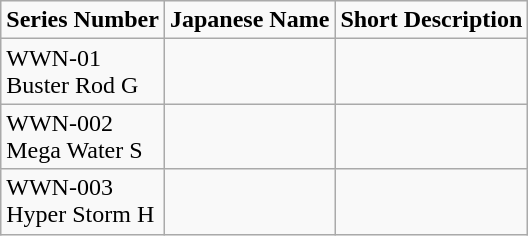<table class="wikitable">
<tr>
<td><strong>Series Number</strong></td>
<td><strong>Japanese Name</strong></td>
<td><strong>Short Description</strong></td>
</tr>
<tr>
<td>WWN-01<br>Buster Rod G</td>
<td></td>
<td></td>
</tr>
<tr>
<td>WWN-002<br>Mega Water S</td>
<td></td>
<td></td>
</tr>
<tr>
<td>WWN-003<br>Hyper Storm H</td>
<td></td>
<td></td>
</tr>
</table>
